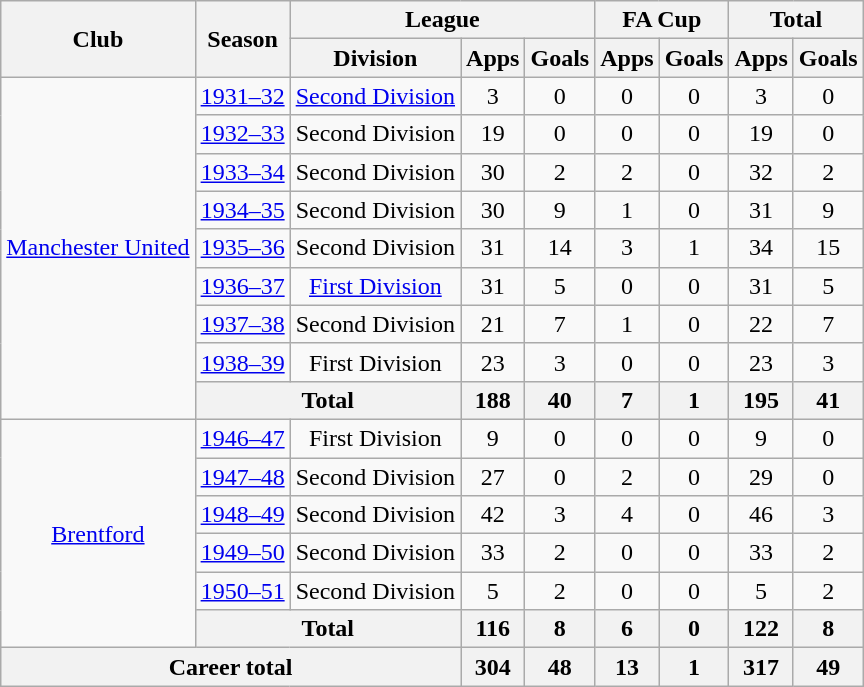<table class="wikitable" style="text-align: center;">
<tr>
<th rowspan="2">Club</th>
<th rowspan="2">Season</th>
<th colspan="3">League</th>
<th colspan="2">FA Cup</th>
<th colspan="2">Total</th>
</tr>
<tr>
<th>Division</th>
<th>Apps</th>
<th>Goals</th>
<th>Apps</th>
<th>Goals</th>
<th>Apps</th>
<th>Goals</th>
</tr>
<tr>
<td rowspan="9"><a href='#'>Manchester United</a></td>
<td><a href='#'>1931–32</a></td>
<td><a href='#'>Second Division</a></td>
<td>3</td>
<td>0</td>
<td>0</td>
<td>0</td>
<td>3</td>
<td>0</td>
</tr>
<tr>
<td><a href='#'>1932–33</a></td>
<td>Second Division</td>
<td>19</td>
<td>0</td>
<td>0</td>
<td>0</td>
<td>19</td>
<td>0</td>
</tr>
<tr>
<td><a href='#'>1933–34</a></td>
<td>Second Division</td>
<td>30</td>
<td>2</td>
<td>2</td>
<td>0</td>
<td>32</td>
<td>2</td>
</tr>
<tr>
<td><a href='#'>1934–35</a></td>
<td>Second Division</td>
<td>30</td>
<td>9</td>
<td>1</td>
<td>0</td>
<td>31</td>
<td>9</td>
</tr>
<tr>
<td><a href='#'>1935–36</a></td>
<td>Second Division</td>
<td>31</td>
<td>14</td>
<td>3</td>
<td>1</td>
<td>34</td>
<td>15</td>
</tr>
<tr>
<td><a href='#'>1936–37</a></td>
<td><a href='#'>First Division</a></td>
<td>31</td>
<td>5</td>
<td>0</td>
<td>0</td>
<td>31</td>
<td>5</td>
</tr>
<tr>
<td><a href='#'>1937–38</a></td>
<td>Second Division</td>
<td>21</td>
<td>7</td>
<td>1</td>
<td>0</td>
<td>22</td>
<td>7</td>
</tr>
<tr>
<td><a href='#'>1938–39</a></td>
<td>First Division</td>
<td>23</td>
<td>3</td>
<td>0</td>
<td>0</td>
<td>23</td>
<td>3</td>
</tr>
<tr>
<th colspan="2">Total</th>
<th>188</th>
<th>40</th>
<th>7</th>
<th>1</th>
<th>195</th>
<th>41</th>
</tr>
<tr>
<td rowspan="6"><a href='#'>Brentford</a></td>
<td><a href='#'>1946–47</a></td>
<td>First Division</td>
<td>9</td>
<td>0</td>
<td>0</td>
<td>0</td>
<td>9</td>
<td>0</td>
</tr>
<tr>
<td><a href='#'>1947–48</a></td>
<td>Second Division</td>
<td>27</td>
<td>0</td>
<td>2</td>
<td>0</td>
<td>29</td>
<td>0</td>
</tr>
<tr>
<td><a href='#'>1948–49</a></td>
<td>Second Division</td>
<td>42</td>
<td>3</td>
<td>4</td>
<td>0</td>
<td>46</td>
<td>3</td>
</tr>
<tr>
<td><a href='#'>1949–50</a></td>
<td>Second Division</td>
<td>33</td>
<td>2</td>
<td>0</td>
<td>0</td>
<td>33</td>
<td>2</td>
</tr>
<tr>
<td><a href='#'>1950–51</a></td>
<td>Second Division</td>
<td>5</td>
<td>2</td>
<td>0</td>
<td>0</td>
<td>5</td>
<td>2</td>
</tr>
<tr>
<th colspan="2">Total</th>
<th>116</th>
<th>8</th>
<th>6</th>
<th>0</th>
<th>122</th>
<th>8</th>
</tr>
<tr>
<th colspan="3">Career total</th>
<th>304</th>
<th>48</th>
<th>13</th>
<th>1</th>
<th>317</th>
<th>49</th>
</tr>
</table>
